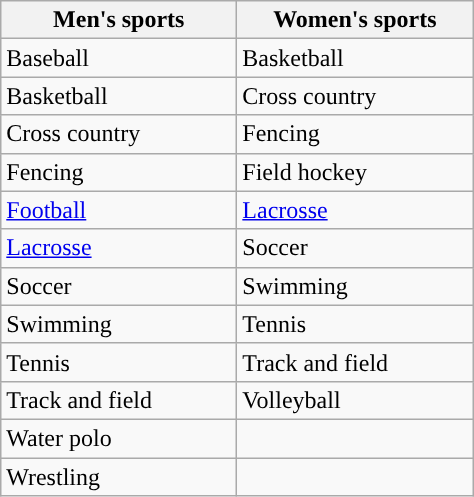<table class="wikitable"; style= "text-align: ">
<tr>
<th width=150px>Men's sports</th>
<th width=150px>Women's sports</th>
</tr>
<tr>
<td>Baseball</td>
<td>Basketball</td>
</tr>
<tr>
<td>Basketball</td>
<td>Cross country</td>
</tr>
<tr>
<td>Cross country</td>
<td>Fencing</td>
</tr>
<tr>
<td>Fencing</td>
<td>Field hockey</td>
</tr>
<tr>
<td><a href='#'>Football</a></td>
<td><a href='#'>Lacrosse</a></td>
</tr>
<tr>
<td><a href='#'>Lacrosse</a></td>
<td>Soccer</td>
</tr>
<tr>
<td>Soccer</td>
<td>Swimming</td>
</tr>
<tr>
<td>Swimming</td>
<td>Tennis</td>
</tr>
<tr>
<td>Tennis</td>
<td>Track and field</td>
</tr>
<tr>
<td>Track and field</td>
<td>Volleyball</td>
</tr>
<tr>
<td>Water polo</td>
<td></td>
</tr>
<tr>
<td>Wrestling</td>
<td></td>
</tr>
</table>
